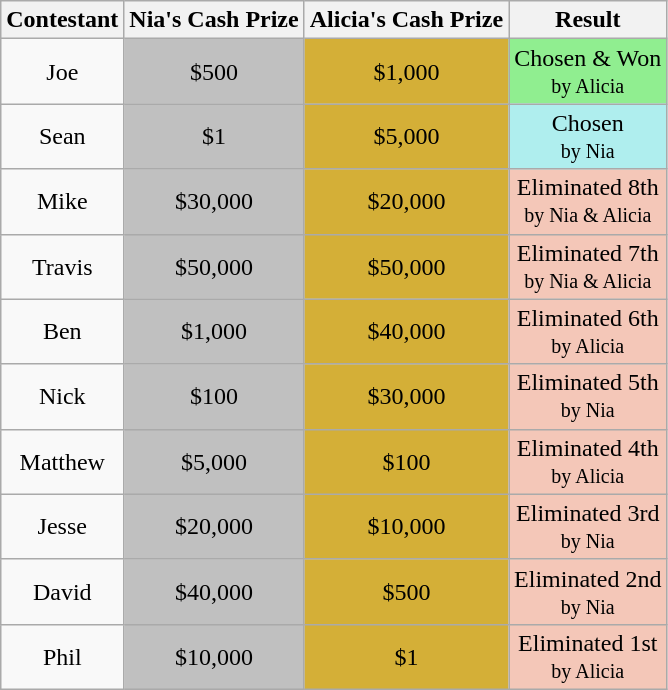<table class="wikitable sortable" style="text-align: center; width: auto;">
<tr>
<th>Contestant</th>
<th>Nia's Cash Prize</th>
<th>Alicia's Cash Prize</th>
<th class="unsortable">Result</th>
</tr>
<tr>
<td>Joe</td>
<td style="background:#C0C0C0;">$500</td>
<td style="background:#D4AF37;">$1,000</td>
<td style="background:#90EE90;">Chosen & Won<br><small>by Alicia</small></td>
</tr>
<tr>
<td>Sean</td>
<td style="background:#C0C0C0;">$1</td>
<td style="background:#D4AF37;">$5,000</td>
<td style="background:#AFEEEE;">Chosen <br><small>by Nia</small></td>
</tr>
<tr>
<td>Mike</td>
<td style="background:#C0C0C0;">$30,000</td>
<td style="background:#D4AF37;">$20,000</td>
<td style="background:#f4c7b8;">Eliminated 8th <br><small>by Nia & Alicia</small></td>
</tr>
<tr>
<td>Travis</td>
<td style="background:#C0C0C0;">$50,000</td>
<td style="background:#D4AF37;">$50,000</td>
<td style="background:#f4c7b8;">Eliminated 7th <br><small>by Nia & Alicia</small></td>
</tr>
<tr>
<td>Ben</td>
<td style="background:#C0C0C0;">$1,000</td>
<td style="background:#D4AF37;">$40,000</td>
<td style="background:#f4c7b8;">Eliminated 6th <br><small>by Alicia</small></td>
</tr>
<tr>
<td>Nick</td>
<td style="background:#C0C0C0;">$100</td>
<td style="background:#D4AF37;">$30,000</td>
<td style="background:#f4c7b8;">Eliminated 5th <br><small>by Nia</small></td>
</tr>
<tr>
<td>Matthew</td>
<td style="background:#C0C0C0;">$5,000</td>
<td style="background:#D4AF37;">$100</td>
<td style="background:#f4c7b8;">Eliminated 4th <br><small>by Alicia</small></td>
</tr>
<tr>
<td>Jesse</td>
<td style="background:#C0C0C0;">$20,000</td>
<td style="background:#D4AF37;">$10,000</td>
<td style="background:#f4c7b8;">Eliminated 3rd <br><small>by Nia</small></td>
</tr>
<tr>
<td>David</td>
<td style="background:#C0C0C0;">$40,000</td>
<td style="background:#D4AF37;">$500</td>
<td style="background:#f4c7b8;">Eliminated 2nd <br><small>by Nia</small></td>
</tr>
<tr>
<td>Phil</td>
<td style="background:#C0C0C0;">$10,000</td>
<td style="background:#D4AF37;">$1</td>
<td style="background:#f4c7b8;">Eliminated 1st <br><small>by Alicia</small></td>
</tr>
</table>
